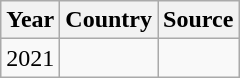<table class="wikitable">
<tr>
<th>Year</th>
<th>Country</th>
<th>Source</th>
</tr>
<tr>
<td>2021</td>
<td></td>
<td></td>
</tr>
</table>
